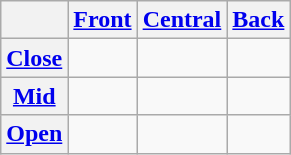<table class="wikitable" style=text-align:center>
<tr>
<th></th>
<th><a href='#'>Front</a></th>
<th><a href='#'>Central</a></th>
<th><a href='#'>Back</a></th>
</tr>
<tr>
<th><a href='#'>Close</a></th>
<td></td>
<td></td>
<td></td>
</tr>
<tr>
<th><a href='#'>Mid</a></th>
<td></td>
<td></td>
<td></td>
</tr>
<tr>
<th><a href='#'>Open</a></th>
<td></td>
<td></td>
<td></td>
</tr>
</table>
